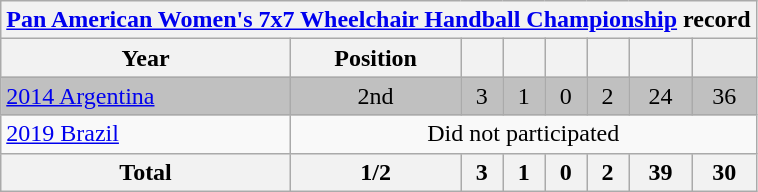<table class="wikitable" style="text-align: center;">
<tr>
<th colspan=10><a href='#'>Pan American Women's 7x7 Wheelchair Handball Championship</a> record</th>
</tr>
<tr>
<th>Year</th>
<th>Position</th>
<th></th>
<th></th>
<th></th>
<th></th>
<th></th>
<th></th>
</tr>
<tr style="background:silver">
<td align=left> <a href='#'>2014 Argentina</a></td>
<td>2nd</td>
<td>3</td>
<td>1</td>
<td>0</td>
<td>2</td>
<td>24</td>
<td>36</td>
</tr>
<tr>
<td align=left> <a href='#'>2019 Brazil</a></td>
<td colspan="8">Did not participated</td>
</tr>
<tr>
<th>Total</th>
<th>1/2</th>
<th>3</th>
<th>1</th>
<th>0</th>
<th>2</th>
<th>39</th>
<th>30</th>
</tr>
</table>
